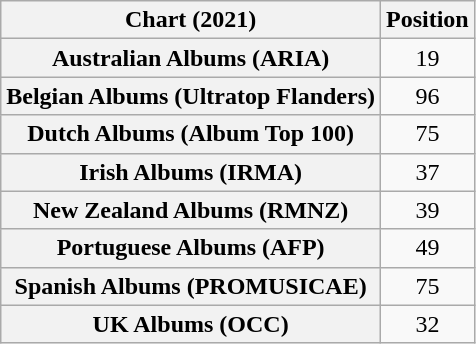<table class="wikitable sortable plainrowheaders" style="text-align:center">
<tr>
<th scope="col">Chart (2021)</th>
<th scope="col">Position</th>
</tr>
<tr>
<th scope="row">Australian Albums (ARIA)</th>
<td>19</td>
</tr>
<tr>
<th scope="row">Belgian Albums (Ultratop Flanders)</th>
<td>96</td>
</tr>
<tr>
<th scope="row">Dutch Albums (Album Top 100)</th>
<td>75</td>
</tr>
<tr>
<th scope="row">Irish Albums (IRMA)</th>
<td>37</td>
</tr>
<tr>
<th scope="row">New Zealand Albums (RMNZ)</th>
<td>39</td>
</tr>
<tr>
<th scope="row">Portuguese Albums (AFP)</th>
<td>49</td>
</tr>
<tr>
<th scope="row">Spanish Albums (PROMUSICAE)</th>
<td>75</td>
</tr>
<tr>
<th scope="row">UK Albums (OCC)</th>
<td>32</td>
</tr>
</table>
